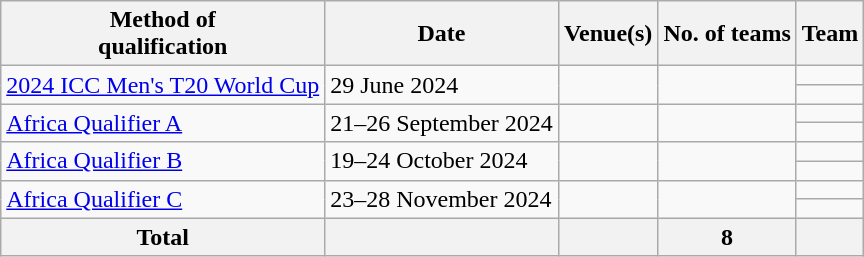<table class="wikitable sortable">
<tr>
<th scope="col">Method of<br>qualification</th>
<th>Date</th>
<th>Venue(s)</th>
<th>No. of teams</th>
<th>Team</th>
</tr>
<tr>
<td rowspan="2"><a href='#'>2024 ICC Men's T20 World Cup</a></td>
<td rowspan="2">29 June 2024</td>
<td rowspan="2"><br></td>
<td rowspan="2"></td>
<td></td>
</tr>
<tr>
<td></td>
</tr>
<tr>
<td rowspan="2"><a href='#'>Africa Qualifier A</a></td>
<td rowspan="2">21–26 September 2024</td>
<td rowspan="2"></td>
<td rowspan="2"></td>
<td></td>
</tr>
<tr>
<td></td>
</tr>
<tr>
<td rowspan="2"><a href='#'>Africa Qualifier B</a></td>
<td rowspan="2">19–24 October 2024</td>
<td rowspan="2"></td>
<td rowspan="2"></td>
<td></td>
</tr>
<tr>
<td></td>
</tr>
<tr>
<td rowspan="2"><a href='#'>Africa Qualifier C</a></td>
<td rowspan="2">23–28 November 2024</td>
<td rowspan="2"></td>
<td rowspan="2"></td>
<td></td>
</tr>
<tr>
<td></td>
</tr>
<tr class=sortbottom>
<th>Total</th>
<th></th>
<th></th>
<th>8</th>
<th></th>
</tr>
</table>
